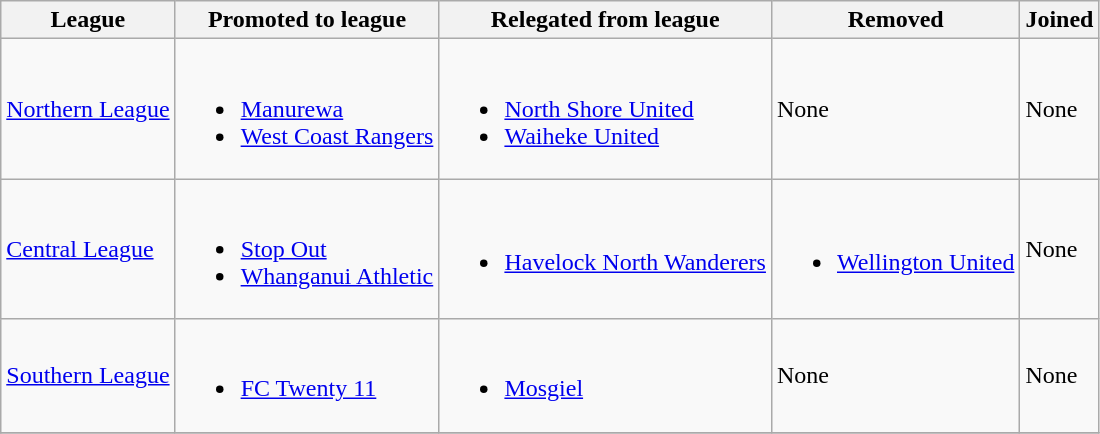<table class="wikitable">
<tr>
<th>League</th>
<th>Promoted to league</th>
<th>Relegated from league</th>
<th>Removed</th>
<th>Joined</th>
</tr>
<tr>
<td><a href='#'>Northern League</a></td>
<td><br><ul><li><a href='#'>Manurewa</a></li><li><a href='#'>West Coast Rangers</a></li></ul></td>
<td><br><ul><li><a href='#'>North Shore United</a></li><li><a href='#'>Waiheke United</a></li></ul></td>
<td>None</td>
<td>None</td>
</tr>
<tr>
<td><a href='#'>Central League</a></td>
<td><br><ul><li><a href='#'>Stop Out</a></li><li><a href='#'>Whanganui Athletic</a></li></ul></td>
<td><br><ul><li><a href='#'>Havelock North Wanderers</a></li></ul></td>
<td><br><ul><li><a href='#'>Wellington United</a></li></ul></td>
<td>None</td>
</tr>
<tr>
<td><a href='#'>Southern League</a></td>
<td><br><ul><li><a href='#'>FC Twenty 11</a></li></ul></td>
<td><br><ul><li><a href='#'>Mosgiel</a></li></ul></td>
<td>None</td>
<td>None</td>
</tr>
<tr>
</tr>
</table>
